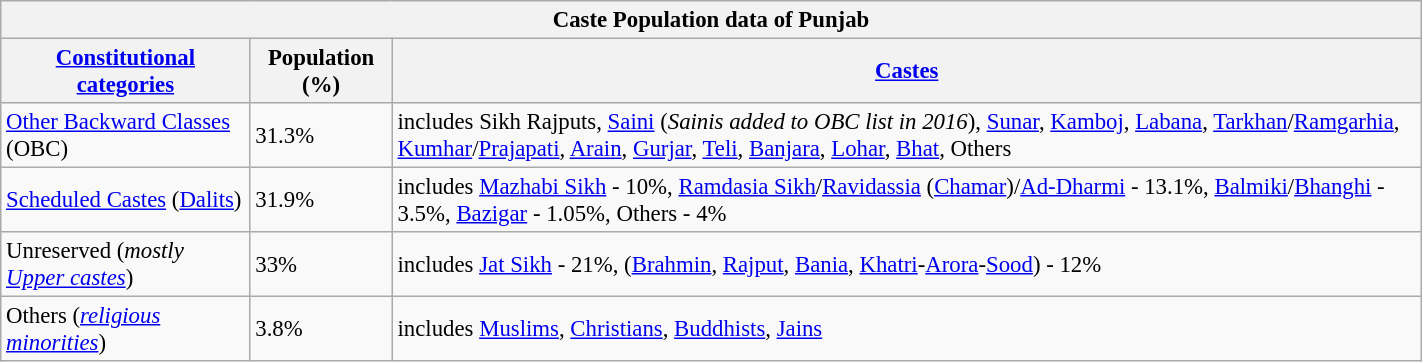<table class="wikitable" style="width: 75%;font-size: 95%;align:center;">
<tr>
<th colspan="3">Caste Population data of Punjab</th>
</tr>
<tr>
<th><a href='#'>Constitutional categories</a></th>
<th>Population (%)</th>
<th><a href='#'>Castes</a></th>
</tr>
<tr>
<td><a href='#'>Other Backward Classes</a> (OBC)</td>
<td>31.3%</td>
<td>includes Sikh Rajputs, <a href='#'>Saini</a> (<em>Sainis added to OBC list in 2016</em>), <a href='#'>Sunar</a>, <a href='#'>Kamboj</a>, <a href='#'>Labana</a>, <a href='#'>Tarkhan</a>/<a href='#'>Ramgarhia</a>, <a href='#'>Kumhar</a>/<a href='#'>Prajapati</a>, <a href='#'>Arain</a>, <a href='#'>Gurjar</a>, <a href='#'>Teli</a>, <a href='#'>Banjara</a>, <a href='#'>Lohar</a>, <a href='#'>Bhat</a>, Others</td>
</tr>
<tr>
<td><a href='#'>Scheduled Castes</a> (<a href='#'>Dalits</a>)</td>
<td>31.9%</td>
<td>includes <a href='#'>Mazhabi Sikh</a> - 10%, <a href='#'>Ramdasia Sikh</a>/<a href='#'>Ravidassia</a> (<a href='#'>Chamar</a>)/<a href='#'>Ad-Dharmi</a> - 13.1%, <a href='#'>Balmiki</a>/<a href='#'>Bhanghi</a> - 3.5%, <a href='#'>Bazigar</a> - 1.05%, Others - 4%</td>
</tr>
<tr>
<td>Unreserved (<em>mostly <a href='#'>Upper castes</a></em>)</td>
<td>33%</td>
<td>includes <a href='#'>Jat Sikh</a> - 21%, (<a href='#'>Brahmin</a>, <a href='#'>Rajput</a>, <a href='#'>Bania</a>, <a href='#'>Khatri</a>-<a href='#'>Arora</a>-<a href='#'>Sood</a>) - 12%</td>
</tr>
<tr>
<td>Others (<em><a href='#'>religious minorities</a></em>)</td>
<td>3.8%</td>
<td>includes <a href='#'>Muslims</a>, <a href='#'>Christians</a>, <a href='#'>Buddhists</a>, <a href='#'>Jains</a></td>
</tr>
</table>
